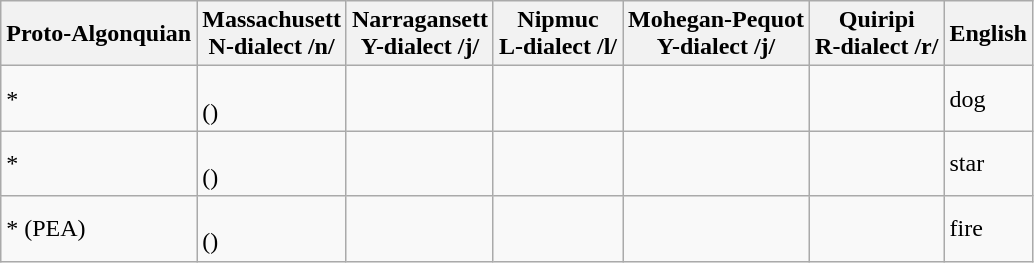<table class="wikitable">
<tr>
<th>Proto-Algonquian</th>
<th>Massachusett<br>N-dialect /n/</th>
<th>Narragansett<br>Y-dialect /j/</th>
<th>Nipmuc<br>L-dialect /l/</th>
<th>Mohegan-Pequot<br>Y-dialect /j/</th>
<th>Quiripi<br>R-dialect /r/</th>
<th>English</th>
</tr>
<tr>
<td>*</td>
<td><br>()<br></td>
<td><br></td>
<td><br></td>
<td><br></td>
<td><br></td>
<td>dog</td>
</tr>
<tr>
<td>*</td>
<td><br>()<br></td>
<td></td>
<td><br></td>
<td><br></td>
<td><br></td>
<td>star</td>
</tr>
<tr>
<td>* (PEA)</td>
<td><br>()<br></td>
<td><br></td>
<td><br></td>
<td><br></td>
<td><br></td>
<td>fire</td>
</tr>
</table>
